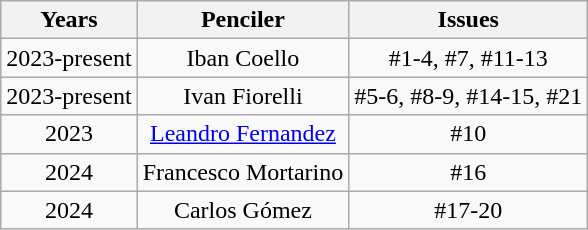<table class="wikitable" style="vertical-align:text-top">
<tr>
<th>Years</th>
<th>Penciler</th>
<th>Issues</th>
</tr>
<tr>
<td align="center">2023-present</td>
<td align="center">Iban Coello</td>
<td align="center">#1-4, #7, #11-13</td>
</tr>
<tr>
<td align="center">2023-present</td>
<td align="center">Ivan Fiorelli</td>
<td align="center">#5-6, #8-9, #14-15, #21</td>
</tr>
<tr>
<td align="center">2023</td>
<td align="center"><a href='#'>Leandro Fernandez</a></td>
<td align="center">#10</td>
</tr>
<tr>
<td align="center">2024</td>
<td align="center">Francesco Mortarino</td>
<td align="center">#16</td>
</tr>
<tr>
<td align="center">2024</td>
<td align="center">Carlos Gómez</td>
<td align="center">#17-20</td>
</tr>
</table>
